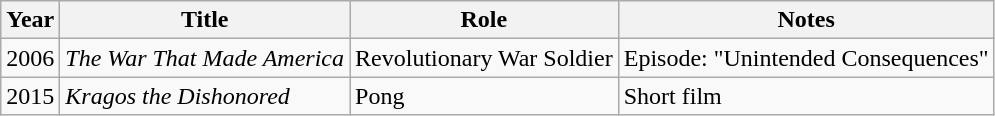<table class="wikitable sortable">
<tr>
<th>Year</th>
<th>Title</th>
<th>Role</th>
<th>Notes</th>
</tr>
<tr>
<td>2006</td>
<td><em>The War That Made America</em></td>
<td>Revolutionary War Soldier</td>
<td>Episode: "Unintended Consequences"</td>
</tr>
<tr>
<td>2015</td>
<td><em>Kragos the Dishonored</em></td>
<td>Pong</td>
<td>Short film</td>
</tr>
</table>
